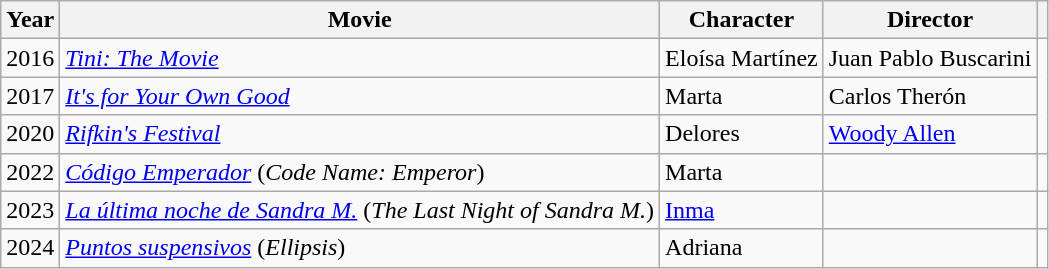<table class="wikitable">
<tr>
<th>Year</th>
<th>Movie</th>
<th>Character</th>
<th>Director</th>
<th></th>
</tr>
<tr>
<td>2016</td>
<td><em><a href='#'>Tini: The Movie</a></em></td>
<td>Eloísa Martínez</td>
<td>Juan Pablo Buscarini</td>
</tr>
<tr>
<td>2017</td>
<td><em><a href='#'>It's for Your Own Good</a></em></td>
<td>Marta</td>
<td>Carlos Therón</td>
</tr>
<tr>
<td>2020</td>
<td><em><a href='#'>Rifkin's Festival</a></em></td>
<td>Delores</td>
<td><a href='#'>Woody Allen</a></td>
</tr>
<tr>
<td>2022</td>
<td><em><a href='#'>Código Emperador</a></em> (<em>Code Name: Emperor</em>)</td>
<td>Marta</td>
<td></td>
<td align = "center"></td>
</tr>
<tr>
<td align = "center">2023</td>
<td><em><a href='#'>La última noche de Sandra M.</a></em> (<em>The Last Night of Sandra M.</em>)</td>
<td><a href='#'>Inma</a></td>
<td></td>
<td align = "center"></td>
</tr>
<tr>
<td align = "center">2024</td>
<td><em><a href='#'>Puntos suspensivos</a></em> (<em>Ellipsis</em>)</td>
<td>Adriana</td>
<td></td>
<td align = "center"></td>
</tr>
</table>
